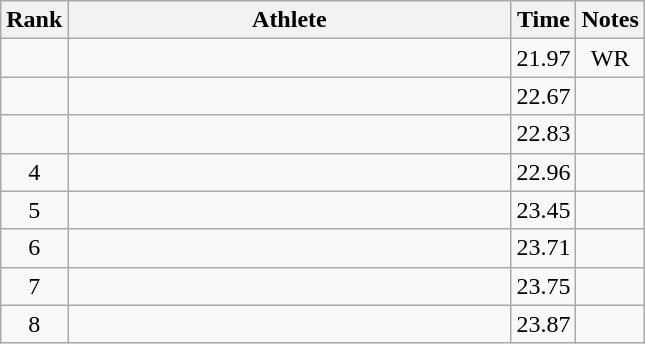<table class="wikitable" style="text-align:center">
<tr>
<th>Rank</th>
<th Style="width:18em">Athlete</th>
<th>Time</th>
<th>Notes</th>
</tr>
<tr>
<td></td>
<td style="text-align:left"></td>
<td>21.97</td>
<td>WR</td>
</tr>
<tr>
<td></td>
<td style="text-align:left"></td>
<td>22.67</td>
<td></td>
</tr>
<tr>
<td></td>
<td style="text-align:left"></td>
<td>22.83</td>
<td></td>
</tr>
<tr>
<td>4</td>
<td style="text-align:left"></td>
<td>22.96</td>
<td></td>
</tr>
<tr>
<td>5</td>
<td style="text-align:left"></td>
<td>23.45</td>
<td></td>
</tr>
<tr>
<td>6</td>
<td style="text-align:left"></td>
<td>23.71</td>
<td></td>
</tr>
<tr>
<td>7</td>
<td style="text-align:left"></td>
<td>23.75</td>
<td></td>
</tr>
<tr>
<td>8</td>
<td style="text-align:left"></td>
<td>23.87</td>
<td></td>
</tr>
</table>
